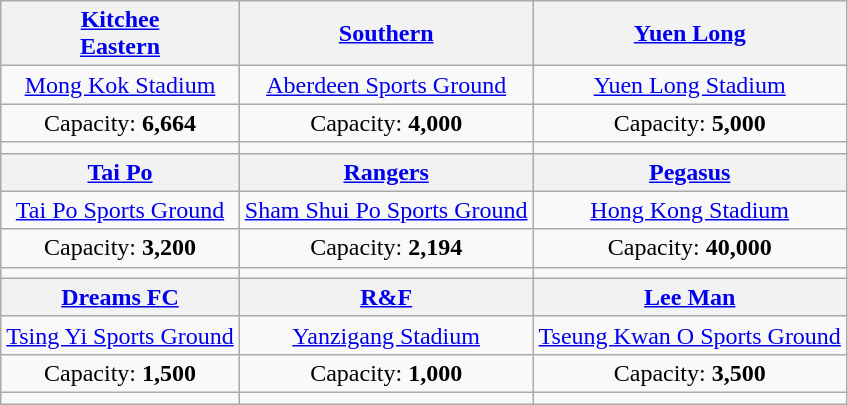<table class="wikitable" style="text-align:center">
<tr>
<th><a href='#'>Kitchee</a><br><a href='#'>Eastern</a></th>
<th><a href='#'>Southern</a></th>
<th><a href='#'>Yuen Long</a></th>
</tr>
<tr>
<td><a href='#'>Mong Kok Stadium</a></td>
<td><a href='#'>Aberdeen Sports Ground</a></td>
<td><a href='#'>Yuen Long Stadium</a></td>
</tr>
<tr>
<td>Capacity: <strong>6,664</strong></td>
<td>Capacity: <strong>4,000</strong></td>
<td>Capacity: <strong>5,000</strong></td>
</tr>
<tr>
<td></td>
<td></td>
<td></td>
</tr>
<tr>
<th><a href='#'>Tai Po</a></th>
<th><a href='#'>Rangers</a></th>
<th><a href='#'>Pegasus</a></th>
</tr>
<tr>
<td><a href='#'>Tai Po Sports Ground</a></td>
<td><a href='#'>Sham Shui Po Sports Ground</a></td>
<td><a href='#'>Hong Kong Stadium</a></td>
</tr>
<tr>
<td>Capacity: <strong>3,200</strong></td>
<td>Capacity: <strong>2,194</strong></td>
<td>Capacity: <strong>40,000</strong></td>
</tr>
<tr>
<td></td>
<td></td>
<td></td>
</tr>
<tr>
<th><a href='#'>Dreams FC</a></th>
<th> <a href='#'>R&F</a></th>
<th><a href='#'>Lee Man</a></th>
</tr>
<tr>
<td><a href='#'>Tsing Yi Sports Ground</a></td>
<td><a href='#'>Yanzigang Stadium</a></td>
<td><a href='#'>Tseung Kwan O Sports Ground</a></td>
</tr>
<tr>
<td>Capacity: <strong>1,500</strong></td>
<td>Capacity: <strong>1,000</strong></td>
<td>Capacity: <strong>3,500</strong></td>
</tr>
<tr>
<td></td>
<td></td>
<td></td>
</tr>
</table>
